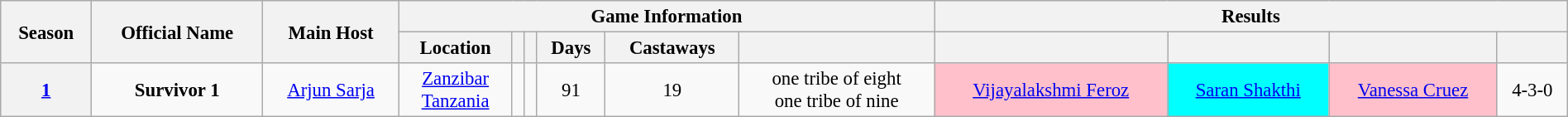<table class="wikitable" style="width:100%; font-size:95%; text-align:center">
<tr>
<th rowspan=2>Season</th>
<th rowspan="2">Official Name</th>
<th rowspan=2>Main Host</th>
<th colspan="6">Game Information</th>
<th colspan=4>Results</th>
</tr>
<tr>
<th>Location</th>
<th> </th>
<th></th>
<th>Days</th>
<th>Castaways</th>
<th></th>
<th></th>
<th></th>
<th></th>
<th></th>
</tr>
<tr>
<th><a href='#'>1</a></th>
<td><strong>Survivor 1</strong></td>
<td><a href='#'>Arjun Sarja</a></td>
<td><a href='#'>Zanzibar</a><br> <a href='#'>Tanzania</a></td>
<td></td>
<td></td>
<td>91</td>
<td>19</td>
<td>one tribe of eight<br>one tribe of nine</td>
<td style="background:pink;"><a href='#'>Vijayalakshmi Feroz</a></td>
<td style="background:cyan;"><a href='#'>Saran Shakthi</a></td>
<td style="background:pink;"><a href='#'>Vanessa Cruez</a></td>
<td>4-3-0</td>
</tr>
</table>
